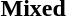<table>
<tr>
<th scope="row">Mixed</th>
<td></td>
<td></td>
<td></td>
</tr>
</table>
